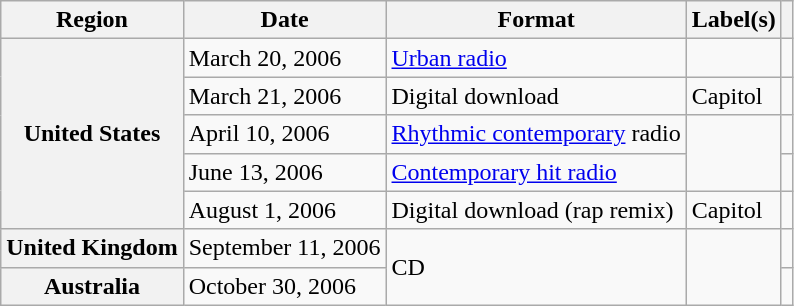<table class="wikitable plainrowheaders">
<tr>
<th scope="col">Region</th>
<th scope="col">Date</th>
<th scope="col">Format</th>
<th scope="col">Label(s)</th>
<th scope="col"></th>
</tr>
<tr>
<th scope="row" rowspan="5">United States</th>
<td>March 20, 2006</td>
<td><a href='#'>Urban radio</a></td>
<td></td>
<td style="text-align:center;"></td>
</tr>
<tr>
<td>March 21, 2006</td>
<td>Digital download</td>
<td>Capitol</td>
<td style="text-align:center;"></td>
</tr>
<tr>
<td>April 10, 2006</td>
<td><a href='#'>Rhythmic contemporary</a> radio</td>
<td rowspan="2"></td>
<td style="text-align:center;"></td>
</tr>
<tr>
<td>June 13, 2006</td>
<td><a href='#'>Contemporary hit radio</a></td>
<td style="text-align:center;"></td>
</tr>
<tr>
<td>August 1, 2006</td>
<td>Digital download (rap remix)</td>
<td>Capitol</td>
<td style="text-align:center;"></td>
</tr>
<tr>
<th scope="row">United Kingdom</th>
<td>September 11, 2006</td>
<td rowspan="2">CD</td>
<td rowspan="2"></td>
<td style="text-align:center;"></td>
</tr>
<tr>
<th scope="row">Australia</th>
<td>October 30, 2006</td>
<td style="text-align:center;"></td>
</tr>
</table>
